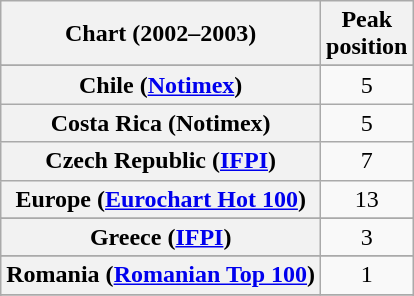<table class="wikitable sortable plainrowheaders" style="text-align:center">
<tr>
<th>Chart (2002–2003)</th>
<th>Peak<br>position</th>
</tr>
<tr>
</tr>
<tr>
</tr>
<tr>
</tr>
<tr>
</tr>
<tr>
<th scope="row">Chile (<a href='#'>Notimex</a>)</th>
<td>5</td>
</tr>
<tr>
<th scope="row">Costa Rica (Notimex)</th>
<td>5</td>
</tr>
<tr>
<th scope="row">Czech Republic (<a href='#'>IFPI</a>)<br></th>
<td>7</td>
</tr>
<tr>
<th scope="row">Europe (<a href='#'>Eurochart Hot 100</a>)</th>
<td>13</td>
</tr>
<tr>
</tr>
<tr>
</tr>
<tr>
</tr>
<tr>
<th scope="row">Greece (<a href='#'>IFPI</a>)</th>
<td>3</td>
</tr>
<tr>
</tr>
<tr>
</tr>
<tr>
</tr>
<tr>
</tr>
<tr>
</tr>
<tr>
</tr>
<tr>
</tr>
<tr>
<th scope="row">Romania (<a href='#'>Romanian Top 100</a>)<br></th>
<td>1</td>
</tr>
<tr>
</tr>
<tr>
</tr>
<tr>
</tr>
<tr>
</tr>
<tr>
</tr>
<tr>
</tr>
<tr>
</tr>
</table>
